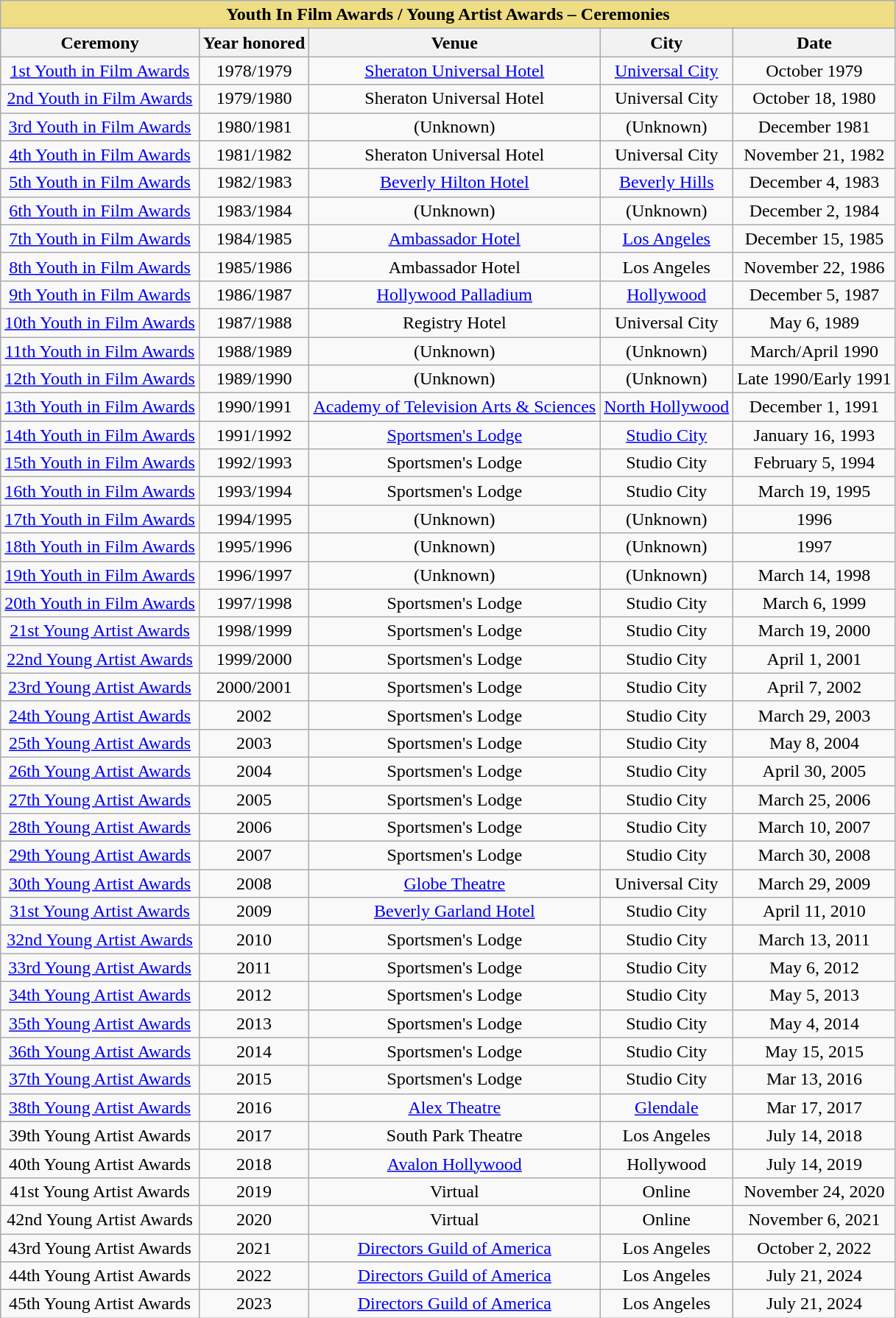<table class="wikitable" style="text-align:center;">
<tr>
<th colspan= 5 style="background:#EEDD82;">Youth In Film Awards / Young Artist Awards – Ceremonies</th>
</tr>
<tr>
<th>Ceremony</th>
<th>Year honored</th>
<th>Venue</th>
<th>City</th>
<th>Date</th>
</tr>
<tr>
<td><a href='#'>1st Youth in Film Awards</a></td>
<td>1978/1979</td>
<td><a href='#'>Sheraton Universal Hotel</a></td>
<td><a href='#'>Universal City</a></td>
<td>October 1979</td>
</tr>
<tr>
<td><a href='#'>2nd Youth in Film Awards</a></td>
<td>1979/1980</td>
<td>Sheraton Universal Hotel</td>
<td>Universal City</td>
<td>October 18, 1980</td>
</tr>
<tr>
<td><a href='#'>3rd Youth in Film Awards</a></td>
<td>1980/1981</td>
<td>(Unknown)</td>
<td>(Unknown)</td>
<td>December 1981</td>
</tr>
<tr>
<td><a href='#'>4th Youth in Film Awards</a></td>
<td>1981/1982</td>
<td>Sheraton Universal Hotel</td>
<td>Universal City</td>
<td>November 21, 1982</td>
</tr>
<tr>
<td><a href='#'>5th Youth in Film Awards</a></td>
<td>1982/1983</td>
<td><a href='#'>Beverly Hilton Hotel</a></td>
<td><a href='#'>Beverly Hills</a></td>
<td>December 4, 1983</td>
</tr>
<tr>
<td><a href='#'>6th Youth in Film Awards</a></td>
<td>1983/1984</td>
<td>(Unknown)</td>
<td>(Unknown)</td>
<td>December 2, 1984</td>
</tr>
<tr>
<td><a href='#'>7th Youth in Film Awards</a></td>
<td>1984/1985</td>
<td><a href='#'>Ambassador Hotel</a></td>
<td><a href='#'>Los Angeles</a></td>
<td>December 15, 1985</td>
</tr>
<tr>
<td><a href='#'>8th Youth in Film Awards</a></td>
<td>1985/1986</td>
<td>Ambassador Hotel</td>
<td>Los Angeles</td>
<td>November 22, 1986</td>
</tr>
<tr>
<td><a href='#'>9th Youth in Film Awards</a></td>
<td>1986/1987</td>
<td><a href='#'>Hollywood Palladium</a></td>
<td><a href='#'>Hollywood</a></td>
<td>December 5, 1987</td>
</tr>
<tr>
<td><a href='#'>10th Youth in Film Awards</a></td>
<td>1987/1988</td>
<td>Registry Hotel</td>
<td>Universal City</td>
<td>May 6, 1989</td>
</tr>
<tr>
<td><a href='#'>11th Youth in Film Awards</a></td>
<td>1988/1989</td>
<td>(Unknown)</td>
<td>(Unknown)</td>
<td>March/April 1990</td>
</tr>
<tr>
<td><a href='#'>12th Youth in Film Awards</a></td>
<td>1989/1990</td>
<td>(Unknown)</td>
<td>(Unknown)</td>
<td>Late 1990/Early 1991</td>
</tr>
<tr>
<td><a href='#'>13th Youth in Film Awards</a></td>
<td>1990/1991</td>
<td><a href='#'>Academy of Television Arts & Sciences</a></td>
<td><a href='#'>North Hollywood</a></td>
<td>December 1, 1991</td>
</tr>
<tr>
<td><a href='#'>14th Youth in Film Awards</a></td>
<td>1991/1992</td>
<td><a href='#'>Sportsmen's Lodge</a></td>
<td><a href='#'>Studio City</a></td>
<td>January 16, 1993</td>
</tr>
<tr>
<td><a href='#'>15th Youth in Film Awards</a></td>
<td>1992/1993</td>
<td>Sportsmen's Lodge</td>
<td>Studio City</td>
<td>February 5, 1994</td>
</tr>
<tr>
<td><a href='#'>16th Youth in Film Awards</a></td>
<td>1993/1994</td>
<td>Sportsmen's Lodge</td>
<td>Studio City</td>
<td>March 19, 1995</td>
</tr>
<tr>
<td><a href='#'>17th Youth in Film Awards</a></td>
<td>1994/1995</td>
<td>(Unknown)</td>
<td>(Unknown)</td>
<td>1996</td>
</tr>
<tr>
<td><a href='#'>18th Youth in Film Awards</a></td>
<td>1995/1996</td>
<td>(Unknown)</td>
<td>(Unknown)</td>
<td>1997</td>
</tr>
<tr>
<td><a href='#'>19th Youth in Film Awards</a></td>
<td>1996/1997</td>
<td>(Unknown)</td>
<td>(Unknown)</td>
<td>March 14, 1998</td>
</tr>
<tr>
<td><a href='#'>20th Youth in Film Awards</a></td>
<td>1997/1998</td>
<td>Sportsmen's Lodge</td>
<td>Studio City</td>
<td>March 6, 1999</td>
</tr>
<tr>
<td><a href='#'>21st Young Artist Awards</a></td>
<td>1998/1999</td>
<td>Sportsmen's Lodge</td>
<td>Studio City</td>
<td>March 19, 2000</td>
</tr>
<tr>
<td><a href='#'>22nd Young Artist Awards</a></td>
<td>1999/2000</td>
<td>Sportsmen's Lodge</td>
<td>Studio City</td>
<td>April 1, 2001</td>
</tr>
<tr>
<td><a href='#'>23rd Young Artist Awards</a></td>
<td>2000/2001</td>
<td>Sportsmen's Lodge</td>
<td>Studio City</td>
<td>April 7, 2002</td>
</tr>
<tr>
<td><a href='#'>24th Young Artist Awards</a></td>
<td>2002</td>
<td>Sportsmen's Lodge</td>
<td>Studio City</td>
<td>March 29, 2003</td>
</tr>
<tr>
<td><a href='#'>25th Young Artist Awards</a></td>
<td>2003</td>
<td>Sportsmen's Lodge</td>
<td>Studio City</td>
<td>May 8, 2004</td>
</tr>
<tr>
<td><a href='#'>26th Young Artist Awards</a></td>
<td>2004</td>
<td>Sportsmen's Lodge</td>
<td>Studio City</td>
<td>April 30, 2005</td>
</tr>
<tr>
<td><a href='#'>27th Young Artist Awards</a></td>
<td>2005</td>
<td>Sportsmen's Lodge</td>
<td>Studio City</td>
<td>March 25, 2006</td>
</tr>
<tr>
<td><a href='#'>28th Young Artist Awards</a></td>
<td>2006</td>
<td>Sportsmen's Lodge</td>
<td>Studio City</td>
<td>March 10, 2007</td>
</tr>
<tr>
<td><a href='#'>29th Young Artist Awards</a></td>
<td>2007</td>
<td>Sportsmen's Lodge</td>
<td>Studio City</td>
<td>March 30, 2008</td>
</tr>
<tr>
<td><a href='#'>30th Young Artist Awards</a></td>
<td>2008</td>
<td><a href='#'>Globe Theatre</a></td>
<td>Universal City</td>
<td>March 29, 2009</td>
</tr>
<tr>
<td><a href='#'>31st Young Artist Awards</a></td>
<td>2009</td>
<td><a href='#'>Beverly Garland Hotel</a></td>
<td>Studio City</td>
<td>April 11, 2010</td>
</tr>
<tr>
<td><a href='#'>32nd Young Artist Awards</a></td>
<td>2010</td>
<td>Sportsmen's Lodge</td>
<td>Studio City</td>
<td>March 13, 2011</td>
</tr>
<tr>
<td><a href='#'>33rd Young Artist Awards</a></td>
<td>2011</td>
<td>Sportsmen's Lodge</td>
<td>Studio City</td>
<td>May 6, 2012</td>
</tr>
<tr>
<td><a href='#'>34th Young Artist Awards</a></td>
<td>2012</td>
<td>Sportsmen's Lodge</td>
<td>Studio City</td>
<td>May 5, 2013</td>
</tr>
<tr>
<td><a href='#'>35th Young Artist Awards</a></td>
<td>2013</td>
<td>Sportsmen's Lodge</td>
<td>Studio City</td>
<td>May 4, 2014</td>
</tr>
<tr>
<td><a href='#'>36th Young Artist Awards</a></td>
<td>2014</td>
<td>Sportsmen's Lodge</td>
<td>Studio City</td>
<td>May 15, 2015</td>
</tr>
<tr>
<td><a href='#'>37th Young Artist Awards</a></td>
<td>2015</td>
<td>Sportsmen's Lodge</td>
<td>Studio City</td>
<td>Mar 13, 2016</td>
</tr>
<tr>
<td><a href='#'>38th Young Artist Awards</a></td>
<td>2016</td>
<td><a href='#'>Alex Theatre</a></td>
<td><a href='#'>Glendale</a></td>
<td>Mar 17, 2017</td>
</tr>
<tr>
<td>39th Young Artist Awards</td>
<td>2017</td>
<td>South Park Theatre</td>
<td>Los Angeles</td>
<td>July 14, 2018</td>
</tr>
<tr>
<td>40th Young Artist Awards</td>
<td>2018</td>
<td><a href='#'>Avalon Hollywood</a></td>
<td>Hollywood</td>
<td>July 14, 2019</td>
</tr>
<tr>
<td>41st Young Artist Awards</td>
<td>2019</td>
<td>Virtual</td>
<td>Online</td>
<td>November 24, 2020</td>
</tr>
<tr>
<td>42nd Young Artist Awards</td>
<td>2020</td>
<td>Virtual</td>
<td>Online</td>
<td>November 6, 2021</td>
</tr>
<tr>
<td>43rd Young Artist Awards</td>
<td>2021</td>
<td><a href='#'>Directors Guild of America</a></td>
<td>Los Angeles</td>
<td>October 2, 2022</td>
</tr>
<tr>
<td>44th Young Artist Awards</td>
<td>2022</td>
<td><a href='#'>Directors Guild of America</a></td>
<td>Los Angeles</td>
<td>July 21, 2024</td>
</tr>
<tr>
<td>45th Young Artist Awards</td>
<td>2023</td>
<td><a href='#'>Directors Guild of America</a></td>
<td>Los Angeles</td>
<td>July 21, 2024</td>
</tr>
</table>
